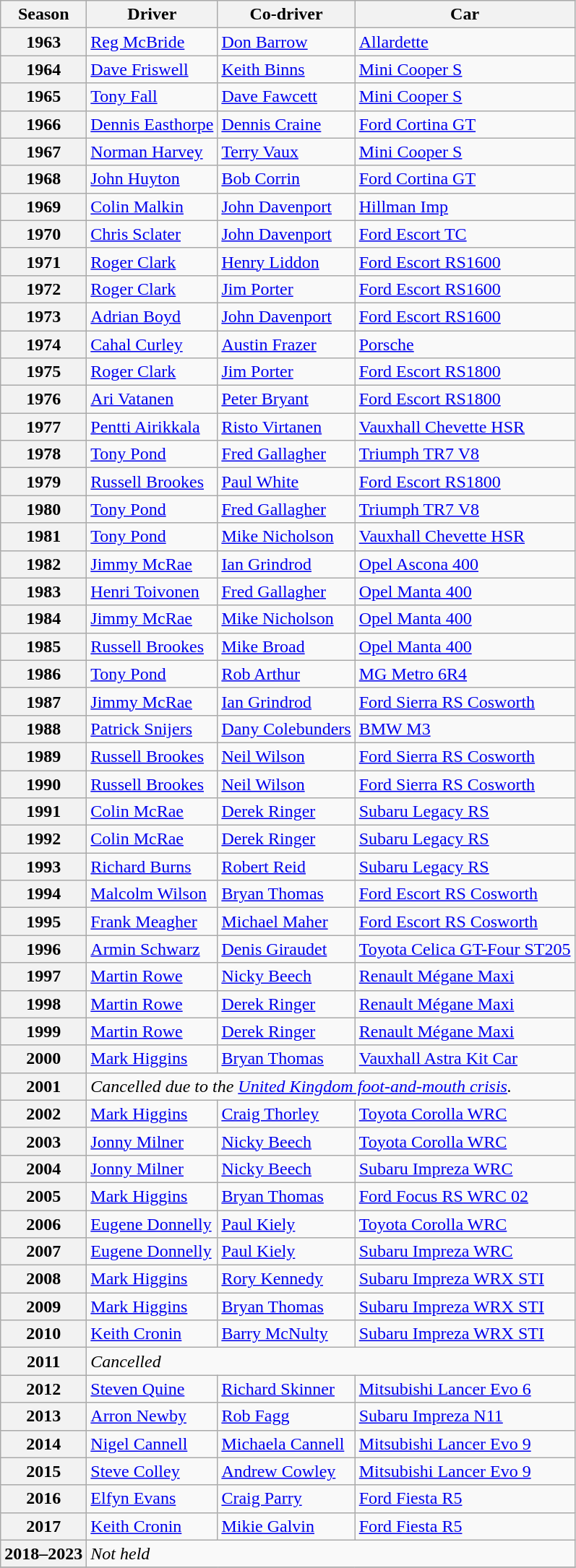<table class="wikitable">
<tr>
<th>Season</th>
<th>Driver</th>
<th>Co-driver</th>
<th>Car</th>
</tr>
<tr>
<th>1963</th>
<td> <a href='#'>Reg McBride</a></td>
<td> <a href='#'>Don Barrow</a></td>
<td><a href='#'>Allardette</a></td>
</tr>
<tr>
<th>1964</th>
<td> <a href='#'>Dave Friswell</a></td>
<td> <a href='#'>Keith Binns</a></td>
<td><a href='#'>Mini Cooper S</a></td>
</tr>
<tr>
<th>1965</th>
<td> <a href='#'>Tony Fall</a></td>
<td> <a href='#'>Dave Fawcett</a></td>
<td><a href='#'>Mini Cooper S</a></td>
</tr>
<tr>
<th>1966</th>
<td> <a href='#'>Dennis Easthorpe</a></td>
<td> <a href='#'>Dennis Craine</a></td>
<td><a href='#'>Ford Cortina GT</a></td>
</tr>
<tr>
<th>1967</th>
<td> <a href='#'>Norman Harvey</a></td>
<td> <a href='#'>Terry Vaux</a></td>
<td><a href='#'>Mini Cooper S</a></td>
</tr>
<tr>
<th>1968</th>
<td> <a href='#'>John Huyton</a></td>
<td> <a href='#'>Bob Corrin</a></td>
<td><a href='#'>Ford Cortina GT</a></td>
</tr>
<tr>
<th>1969</th>
<td> <a href='#'>Colin Malkin</a></td>
<td> <a href='#'>John Davenport</a></td>
<td><a href='#'>Hillman Imp</a></td>
</tr>
<tr>
<th>1970</th>
<td> <a href='#'>Chris Sclater</a></td>
<td> <a href='#'>John Davenport</a></td>
<td><a href='#'>Ford Escort TC</a></td>
</tr>
<tr>
<th>1971</th>
<td> <a href='#'>Roger Clark</a></td>
<td> <a href='#'>Henry Liddon</a></td>
<td><a href='#'>Ford Escort RS1600</a></td>
</tr>
<tr>
<th>1972</th>
<td> <a href='#'>Roger Clark</a></td>
<td> <a href='#'>Jim Porter</a></td>
<td><a href='#'>Ford Escort RS1600</a></td>
</tr>
<tr>
<th>1973</th>
<td> <a href='#'>Adrian Boyd</a></td>
<td> <a href='#'>John Davenport</a></td>
<td><a href='#'>Ford Escort RS1600</a></td>
</tr>
<tr>
<th>1974</th>
<td> <a href='#'>Cahal Curley</a></td>
<td> <a href='#'>Austin Frazer</a></td>
<td><a href='#'>Porsche</a></td>
</tr>
<tr>
<th>1975</th>
<td> <a href='#'>Roger Clark</a></td>
<td> <a href='#'>Jim Porter</a></td>
<td><a href='#'>Ford Escort RS1800</a></td>
</tr>
<tr>
<th>1976</th>
<td> <a href='#'>Ari Vatanen</a></td>
<td> <a href='#'>Peter Bryant</a></td>
<td><a href='#'>Ford Escort RS1800</a></td>
</tr>
<tr>
<th>1977</th>
<td> <a href='#'>Pentti Airikkala</a></td>
<td> <a href='#'>Risto Virtanen</a></td>
<td><a href='#'>Vauxhall Chevette HSR</a></td>
</tr>
<tr>
<th>1978</th>
<td> <a href='#'>Tony Pond</a></td>
<td> <a href='#'>Fred Gallagher</a></td>
<td><a href='#'>Triumph TR7 V8</a></td>
</tr>
<tr>
<th>1979</th>
<td> <a href='#'>Russell Brookes</a></td>
<td> <a href='#'>Paul White</a></td>
<td><a href='#'>Ford Escort RS1800</a></td>
</tr>
<tr>
<th>1980</th>
<td> <a href='#'>Tony Pond</a></td>
<td> <a href='#'>Fred Gallagher</a></td>
<td><a href='#'>Triumph TR7 V8</a></td>
</tr>
<tr>
<th>1981</th>
<td> <a href='#'>Tony Pond</a></td>
<td> <a href='#'>Mike Nicholson</a></td>
<td><a href='#'>Vauxhall Chevette HSR</a></td>
</tr>
<tr>
<th>1982</th>
<td> <a href='#'>Jimmy McRae</a></td>
<td> <a href='#'>Ian Grindrod</a></td>
<td><a href='#'>Opel Ascona 400</a></td>
</tr>
<tr>
<th>1983</th>
<td> <a href='#'>Henri Toivonen</a></td>
<td> <a href='#'>Fred Gallagher</a></td>
<td><a href='#'>Opel Manta 400</a></td>
</tr>
<tr>
<th>1984</th>
<td> <a href='#'>Jimmy McRae</a></td>
<td> <a href='#'>Mike Nicholson</a></td>
<td><a href='#'>Opel Manta 400</a></td>
</tr>
<tr>
<th>1985</th>
<td> <a href='#'>Russell Brookes</a></td>
<td> <a href='#'>Mike Broad</a></td>
<td><a href='#'>Opel Manta 400</a></td>
</tr>
<tr>
<th>1986</th>
<td> <a href='#'>Tony Pond</a></td>
<td> <a href='#'>Rob Arthur</a></td>
<td><a href='#'>MG Metro 6R4</a></td>
</tr>
<tr>
<th>1987</th>
<td> <a href='#'>Jimmy McRae</a></td>
<td> <a href='#'>Ian Grindrod</a></td>
<td><a href='#'>Ford Sierra RS Cosworth</a></td>
</tr>
<tr>
<th>1988</th>
<td> <a href='#'>Patrick Snijers</a></td>
<td> <a href='#'>Dany Colebunders</a></td>
<td><a href='#'>BMW M3</a></td>
</tr>
<tr>
<th>1989</th>
<td> <a href='#'>Russell Brookes</a></td>
<td> <a href='#'>Neil Wilson</a></td>
<td><a href='#'>Ford Sierra RS Cosworth</a></td>
</tr>
<tr>
<th>1990</th>
<td> <a href='#'>Russell Brookes</a></td>
<td> <a href='#'>Neil Wilson</a></td>
<td><a href='#'>Ford Sierra RS Cosworth</a></td>
</tr>
<tr>
<th>1991</th>
<td> <a href='#'>Colin McRae</a></td>
<td> <a href='#'>Derek Ringer</a></td>
<td><a href='#'>Subaru Legacy RS</a></td>
</tr>
<tr>
<th>1992</th>
<td> <a href='#'>Colin McRae</a></td>
<td> <a href='#'>Derek Ringer</a></td>
<td><a href='#'>Subaru Legacy RS</a></td>
</tr>
<tr>
<th>1993</th>
<td> <a href='#'>Richard Burns</a></td>
<td> <a href='#'>Robert Reid</a></td>
<td><a href='#'>Subaru Legacy RS</a></td>
</tr>
<tr>
<th>1994</th>
<td> <a href='#'>Malcolm Wilson</a></td>
<td> <a href='#'>Bryan Thomas</a></td>
<td><a href='#'>Ford Escort RS Cosworth</a></td>
</tr>
<tr>
<th>1995</th>
<td> <a href='#'>Frank Meagher</a></td>
<td> <a href='#'>Michael Maher</a></td>
<td><a href='#'>Ford Escort RS Cosworth</a></td>
</tr>
<tr>
<th>1996</th>
<td> <a href='#'>Armin Schwarz</a></td>
<td> <a href='#'>Denis Giraudet</a></td>
<td><a href='#'>Toyota Celica GT-Four ST205</a></td>
</tr>
<tr>
<th>1997</th>
<td> <a href='#'>Martin Rowe</a></td>
<td> <a href='#'>Nicky Beech</a></td>
<td><a href='#'>Renault Mégane Maxi</a></td>
</tr>
<tr>
<th>1998</th>
<td> <a href='#'>Martin Rowe</a></td>
<td> <a href='#'>Derek Ringer</a></td>
<td><a href='#'>Renault Mégane Maxi</a></td>
</tr>
<tr>
<th>1999</th>
<td> <a href='#'>Martin Rowe</a></td>
<td> <a href='#'>Derek Ringer</a></td>
<td><a href='#'>Renault Mégane Maxi</a></td>
</tr>
<tr>
<th>2000</th>
<td> <a href='#'>Mark Higgins</a></td>
<td> <a href='#'>Bryan Thomas</a></td>
<td><a href='#'>Vauxhall Astra Kit Car</a></td>
</tr>
<tr>
<th>2001</th>
<td colspan="3"><em>Cancelled due to the <a href='#'>United Kingdom foot-and-mouth crisis</a>.</em></td>
</tr>
<tr>
<th>2002</th>
<td> <a href='#'>Mark Higgins</a></td>
<td> <a href='#'>Craig Thorley</a></td>
<td><a href='#'>Toyota Corolla WRC</a></td>
</tr>
<tr>
<th>2003</th>
<td> <a href='#'>Jonny Milner</a></td>
<td> <a href='#'>Nicky Beech</a></td>
<td><a href='#'>Toyota Corolla WRC</a></td>
</tr>
<tr>
<th>2004</th>
<td> <a href='#'>Jonny Milner</a></td>
<td> <a href='#'>Nicky Beech</a></td>
<td><a href='#'>Subaru Impreza WRC</a></td>
</tr>
<tr>
<th>2005</th>
<td> <a href='#'>Mark Higgins</a></td>
<td> <a href='#'>Bryan Thomas</a></td>
<td><a href='#'>Ford Focus RS WRC 02</a></td>
</tr>
<tr>
<th>2006</th>
<td> <a href='#'>Eugene Donnelly</a></td>
<td> <a href='#'>Paul Kiely</a></td>
<td><a href='#'>Toyota Corolla WRC</a></td>
</tr>
<tr>
<th>2007</th>
<td> <a href='#'>Eugene Donnelly</a></td>
<td> <a href='#'>Paul Kiely</a></td>
<td><a href='#'>Subaru Impreza WRC</a></td>
</tr>
<tr>
<th>2008</th>
<td> <a href='#'>Mark Higgins</a></td>
<td> <a href='#'>Rory Kennedy</a></td>
<td><a href='#'>Subaru Impreza WRX STI</a></td>
</tr>
<tr>
<th>2009</th>
<td> <a href='#'>Mark Higgins</a></td>
<td> <a href='#'>Bryan Thomas</a></td>
<td><a href='#'>Subaru Impreza WRX STI</a></td>
</tr>
<tr>
<th>2010</th>
<td> <a href='#'>Keith Cronin</a></td>
<td> <a href='#'>Barry McNulty</a></td>
<td><a href='#'>Subaru Impreza WRX STI</a></td>
</tr>
<tr>
<th>2011</th>
<td colspan="3"><em>Cancelled</em></td>
</tr>
<tr>
<th>2012</th>
<td> <a href='#'>Steven Quine</a></td>
<td> <a href='#'>Richard Skinner</a></td>
<td><a href='#'>Mitsubishi Lancer Evo 6</a></td>
</tr>
<tr>
<th>2013</th>
<td> <a href='#'>Arron Newby</a></td>
<td> <a href='#'>Rob Fagg</a></td>
<td><a href='#'>Subaru Impreza N11</a></td>
</tr>
<tr>
<th>2014</th>
<td> <a href='#'>Nigel Cannell</a></td>
<td> <a href='#'>Michaela Cannell</a></td>
<td><a href='#'>Mitsubishi Lancer Evo 9</a></td>
</tr>
<tr>
<th>2015</th>
<td> <a href='#'>Steve Colley</a></td>
<td> <a href='#'>Andrew Cowley</a></td>
<td><a href='#'>Mitsubishi Lancer Evo 9</a></td>
</tr>
<tr>
<th>2016</th>
<td> <a href='#'>Elfyn Evans</a></td>
<td> <a href='#'>Craig Parry</a></td>
<td><a href='#'>Ford Fiesta R5</a></td>
</tr>
<tr>
<th>2017</th>
<td> <a href='#'>Keith Cronin</a></td>
<td> <a href='#'>Mikie Galvin</a></td>
<td><a href='#'>Ford Fiesta R5</a></td>
</tr>
<tr>
<th>2018–2023</th>
<td colspan="3"><em>Not held</em></td>
</tr>
<tr>
</tr>
</table>
